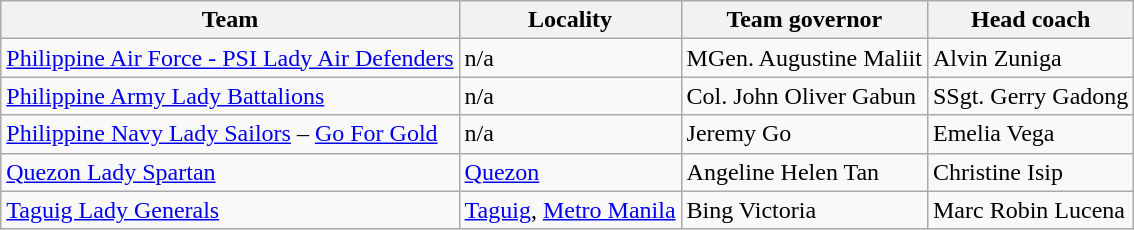<table class="wikitable">
<tr>
<th>Team</th>
<th>Locality</th>
<th>Team governor</th>
<th>Head coach</th>
</tr>
<tr>
<td><a href='#'>Philippine Air Force - PSI Lady Air Defenders</a></td>
<td>n/a</td>
<td>MGen. Augustine Maliit</td>
<td>Alvin Zuniga</td>
</tr>
<tr>
<td><a href='#'>Philippine Army Lady Battalions</a></td>
<td>n/a</td>
<td>Col. John Oliver Gabun</td>
<td>SSgt. Gerry Gadong</td>
</tr>
<tr>
<td><a href='#'>Philippine Navy Lady Sailors</a> – <a href='#'>Go For Gold</a></td>
<td>n/a</td>
<td>Jeremy Go</td>
<td>Emelia Vega</td>
</tr>
<tr>
<td><a href='#'>Quezon Lady Spartan</a></td>
<td><a href='#'>Quezon</a></td>
<td>Angeline Helen Tan</td>
<td>Christine Isip</td>
</tr>
<tr>
<td><a href='#'>Taguig Lady Generals</a></td>
<td><a href='#'>Taguig</a>, <a href='#'>Metro Manila</a></td>
<td>Bing Victoria</td>
<td>Marc Robin Lucena</td>
</tr>
</table>
